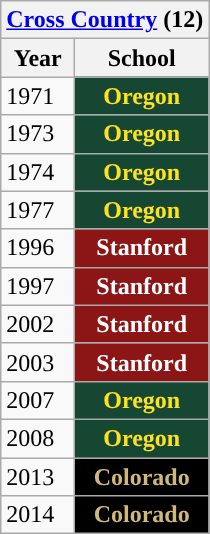<table class="wikitable">
<tr>
<th colspan=2><a href='#'>Cross Country</a> (12)</th>
</tr>
<tr>
<th>Year</th>
<th>School</th>
</tr>
<tr>
<td>1971</td>
<th style="background:#154733; color:#FEE123;">Oregon</th>
</tr>
<tr>
<td>1973</td>
<th style="background:#154733; color:#FEE123;">Oregon</th>
</tr>
<tr>
<td>1974</td>
<th style="background:#154733; color:#FEE123;">Oregon</th>
</tr>
<tr>
<td>1977</td>
<th style="background:#154733; color:#FEE123;">Oregon</th>
</tr>
<tr>
<td>1996</td>
<th style="background:#8C1515; color:#FFFFFF;">Stanford</th>
</tr>
<tr>
<td>1997</td>
<th style="background:#8C1515; color:#FFFFFF;">Stanford</th>
</tr>
<tr>
<td>2002</td>
<th style="background:#8C1515; color:#FFFFFF;">Stanford</th>
</tr>
<tr>
<td>2003</td>
<th style="background:#8C1515; color:#FFFFFF;">Stanford</th>
</tr>
<tr>
<td>2007</td>
<th style="background:#154733; color:#FEE123;">Oregon</th>
</tr>
<tr>
<td>2008</td>
<th style="background:#154733; color:#FEE123;">Oregon</th>
</tr>
<tr>
<td>2013</td>
<th style="background:#000000; color:#CFB87C;">Colorado</th>
</tr>
<tr>
<td>2014</td>
<th style="background:#000000; color:#CFB87C;">Colorado</th>
</tr>
</table>
